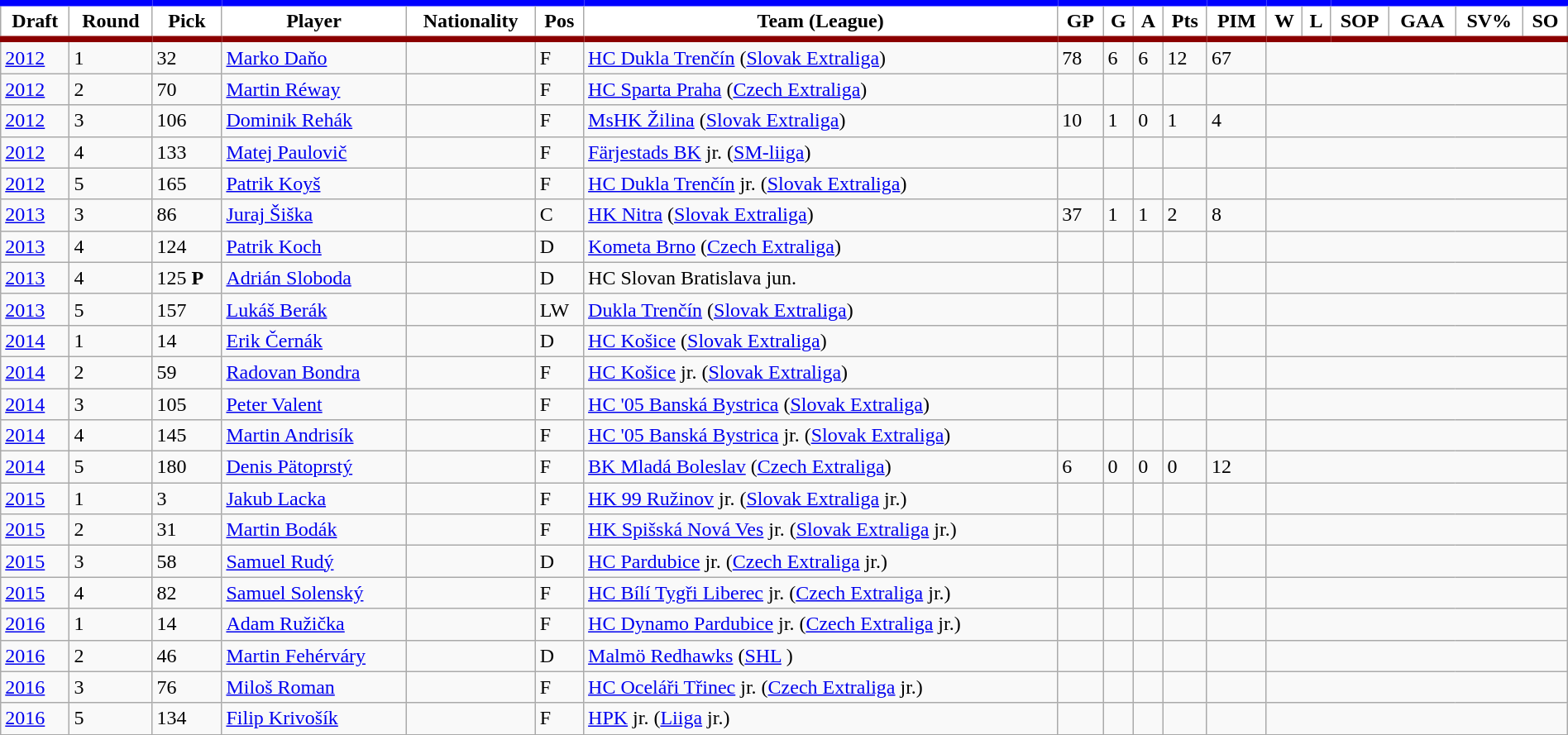<table class="wikitable sortable" style="width:100%; text-align:left;">
<tr>
<th style="background:#FFFFFF;border-top:#0000FF 5px solid;border-bottom:#8B0000 5px solid;">Draft</th>
<th style="background:#FFFFFF;border-top:#0000FF 5px solid;border-bottom:#8B0000 5px solid;">Round</th>
<th style="background:#FFFFFF;border-top:#0000FF 5px solid;border-bottom:#8B0000 5px solid;">Pick</th>
<th style="background:#FFFFFF;border-top:#0000FF 5px solid;border-bottom:#8B0000 5px solid;">Player</th>
<th style="background:#FFFFFF;border-top:#0000FF 5px solid;border-bottom:#8B0000 5px solid;">Nationality</th>
<th style="background:#FFFFFF;border-top:#0000FF 5px solid;border-bottom:#8B0000 5px solid;">Pos</th>
<th style="background:#FFFFFF;border-top:#0000FF 5px solid;border-bottom:#8B0000 5px solid;">Team (League)</th>
<th style="background:#FFFFFF;border-top:#0000FF 5px solid;border-bottom:#8B0000 5px solid;">GP</th>
<th style="background:#FFFFFF;border-top:#0000FF 5px solid;border-bottom:#8B0000 5px solid;">G</th>
<th style="background:#FFFFFF;border-top:#0000FF 5px solid;border-bottom:#8B0000 5px solid;">A</th>
<th style="background:#FFFFFF;border-top:#0000FF 5px solid;border-bottom:#8B0000 5px solid;">Pts</th>
<th style="background:#FFFFFF;border-top:#0000FF 5px solid;border-bottom:#8B0000 5px solid;">PIM</th>
<th style="background:#FFFFFF;border-top:#0000FF 5px solid;border-bottom:#8B0000 5px solid;">W</th>
<th style="background:#FFFFFF;border-top:#0000FF 5px solid;border-bottom:#8B0000 5px solid;">L</th>
<th style="background:#FFFFFF;border-top:#0000FF 5px solid;border-bottom:#8B0000 5px solid;">SOP</th>
<th style="background:#FFFFFF;border-top:#0000FF 5px solid;border-bottom:#8B0000 5px solid;">GAA</th>
<th style="background:#FFFFFF;border-top:#0000FF 5px solid;border-bottom:#8B0000 5px solid;">SV%</th>
<th style="background:#FFFFFF;border-top:#0000FF 5px solid;border-bottom:#8B0000 5px solid;">SO</th>
</tr>
<tr>
<td><a href='#'>2012</a></td>
<td>1</td>
<td>32</td>
<td><a href='#'>Marko Daňo</a></td>
<td></td>
<td>F</td>
<td><a href='#'>HC Dukla Trenčín</a> (<a href='#'>Slovak Extraliga</a>)</td>
<td>78</td>
<td>6</td>
<td>6</td>
<td>12</td>
<td>67</td>
<td colspan=6></td>
</tr>
<tr>
<td><a href='#'>2012</a></td>
<td>2</td>
<td>70</td>
<td><a href='#'>Martin Réway</a></td>
<td></td>
<td>F</td>
<td><a href='#'>HC Sparta Praha</a> (<a href='#'>Czech Extraliga</a>)</td>
<td></td>
<td></td>
<td></td>
<td></td>
<td></td>
<td colspan=6></td>
</tr>
<tr>
<td><a href='#'>2012</a></td>
<td>3</td>
<td>106</td>
<td><a href='#'>Dominik Rehák</a></td>
<td></td>
<td>F</td>
<td><a href='#'>MsHK Žilina</a> (<a href='#'>Slovak Extraliga</a>)</td>
<td>10</td>
<td>1</td>
<td>0</td>
<td>1</td>
<td>4</td>
<td colspan=6></td>
</tr>
<tr>
<td><a href='#'>2012</a></td>
<td>4</td>
<td>133</td>
<td><a href='#'>Matej Paulovič</a></td>
<td></td>
<td>F</td>
<td><a href='#'>Färjestads BK</a> jr. (<a href='#'>SM-liiga</a>)</td>
<td></td>
<td></td>
<td></td>
<td></td>
<td></td>
<td colspan=6></td>
</tr>
<tr>
<td><a href='#'>2012</a></td>
<td>5</td>
<td>165</td>
<td><a href='#'>Patrik Koyš</a></td>
<td></td>
<td>F</td>
<td><a href='#'>HC Dukla Trenčín</a> jr. (<a href='#'>Slovak Extraliga</a>)</td>
<td></td>
<td></td>
<td></td>
<td></td>
<td></td>
<td colspan=6></td>
</tr>
<tr>
<td><a href='#'>2013</a></td>
<td>3</td>
<td>86</td>
<td><a href='#'>Juraj Šiška</a></td>
<td></td>
<td>C</td>
<td><a href='#'>HK Nitra</a> (<a href='#'>Slovak Extraliga</a>)</td>
<td>37</td>
<td>1</td>
<td>1</td>
<td>2</td>
<td>8</td>
<td colspan=6></td>
</tr>
<tr>
<td><a href='#'>2013</a></td>
<td>4</td>
<td>124</td>
<td><a href='#'>Patrik Koch</a></td>
<td></td>
<td>D</td>
<td><a href='#'>Kometa Brno</a> (<a href='#'>Czech Extraliga</a>)</td>
<td></td>
<td></td>
<td></td>
<td></td>
<td></td>
<td colspan=6></td>
</tr>
<tr>
<td><a href='#'>2013</a></td>
<td>4</td>
<td>125 <strong>P</strong></td>
<td><a href='#'>Adrián Sloboda</a></td>
<td></td>
<td>D</td>
<td>HC Slovan Bratislava jun.</td>
<td></td>
<td></td>
<td></td>
<td></td>
<td></td>
<td colspan=6></td>
</tr>
<tr>
<td><a href='#'>2013</a></td>
<td>5</td>
<td>157</td>
<td><a href='#'>Lukáš Berák</a></td>
<td></td>
<td>LW</td>
<td><a href='#'>Dukla Trenčín</a> (<a href='#'>Slovak Extraliga</a>)</td>
<td></td>
<td></td>
<td></td>
<td></td>
<td></td>
<td colspan=6></td>
</tr>
<tr>
<td><a href='#'>2014</a></td>
<td>1</td>
<td>14</td>
<td><a href='#'>Erik Černák</a></td>
<td></td>
<td>D</td>
<td><a href='#'>HC Košice</a> (<a href='#'>Slovak Extraliga</a>)</td>
<td></td>
<td></td>
<td></td>
<td></td>
<td></td>
<td colspan=6></td>
</tr>
<tr>
<td><a href='#'>2014</a></td>
<td>2</td>
<td>59</td>
<td><a href='#'>Radovan Bondra</a></td>
<td></td>
<td>F</td>
<td><a href='#'>HC Košice</a> jr. (<a href='#'>Slovak Extraliga</a>)</td>
<td></td>
<td></td>
<td></td>
<td></td>
<td></td>
<td colspan=6></td>
</tr>
<tr>
<td><a href='#'>2014</a></td>
<td>3</td>
<td>105</td>
<td><a href='#'>Peter Valent</a></td>
<td></td>
<td>F</td>
<td><a href='#'>HC '05 Banská Bystrica</a> (<a href='#'>Slovak Extraliga</a>)</td>
<td></td>
<td></td>
<td></td>
<td></td>
<td></td>
<td colspan=6></td>
</tr>
<tr>
<td><a href='#'>2014</a></td>
<td>4</td>
<td>145</td>
<td><a href='#'>Martin Andrisík</a></td>
<td></td>
<td>F</td>
<td><a href='#'>HC '05 Banská Bystrica</a> jr. (<a href='#'>Slovak Extraliga</a>)</td>
<td></td>
<td></td>
<td></td>
<td></td>
<td></td>
<td colspan=6></td>
</tr>
<tr>
<td><a href='#'>2014</a></td>
<td>5</td>
<td>180</td>
<td><a href='#'>Denis Pätoprstý</a></td>
<td></td>
<td>F</td>
<td><a href='#'>BK Mladá Boleslav</a> (<a href='#'>Czech Extraliga</a>)</td>
<td>6</td>
<td>0</td>
<td>0</td>
<td>0</td>
<td>12</td>
<td colspan=6></td>
</tr>
<tr>
<td><a href='#'>2015</a></td>
<td>1</td>
<td>3</td>
<td><a href='#'>Jakub Lacka</a></td>
<td></td>
<td>F</td>
<td><a href='#'>HK 99 Ružinov</a> jr. (<a href='#'>Slovak Extraliga</a> jr.)</td>
<td></td>
<td></td>
<td></td>
<td></td>
<td></td>
<td colspan=6></td>
</tr>
<tr>
<td><a href='#'>2015</a></td>
<td>2</td>
<td>31</td>
<td><a href='#'>Martin Bodák</a></td>
<td></td>
<td>F</td>
<td><a href='#'>HK Spišská Nová Ves</a> jr. (<a href='#'>Slovak Extraliga</a> jr.)</td>
<td></td>
<td></td>
<td></td>
<td></td>
<td></td>
<td colspan=6></td>
</tr>
<tr>
<td><a href='#'>2015</a></td>
<td>3</td>
<td>58</td>
<td><a href='#'>Samuel Rudý</a></td>
<td></td>
<td>D</td>
<td><a href='#'>HC Pardubice</a> jr. (<a href='#'>Czech Extraliga</a> jr.)</td>
<td></td>
<td></td>
<td></td>
<td></td>
<td></td>
<td colspan=6></td>
</tr>
<tr>
<td><a href='#'>2015</a></td>
<td>4</td>
<td>82</td>
<td><a href='#'>Samuel Solenský</a></td>
<td></td>
<td>F</td>
<td><a href='#'>HC Bílí Tygři Liberec</a> jr. (<a href='#'>Czech Extraliga</a> jr.)</td>
<td></td>
<td></td>
<td></td>
<td></td>
<td></td>
<td colspan=6></td>
</tr>
<tr>
<td><a href='#'>2016</a></td>
<td>1</td>
<td>14</td>
<td><a href='#'>Adam Ružička</a></td>
<td></td>
<td>F</td>
<td><a href='#'>HC Dynamo Pardubice</a> jr. (<a href='#'>Czech Extraliga</a> jr.)</td>
<td></td>
<td></td>
<td></td>
<td></td>
<td></td>
<td colspan=6></td>
</tr>
<tr>
<td><a href='#'>2016</a></td>
<td>2</td>
<td>46</td>
<td><a href='#'>Martin Fehérváry</a></td>
<td></td>
<td>D</td>
<td><a href='#'>Malmö Redhawks</a>  (<a href='#'>SHL</a> )</td>
<td></td>
<td></td>
<td></td>
<td></td>
<td></td>
<td colspan=6></td>
</tr>
<tr>
<td><a href='#'>2016</a></td>
<td>3</td>
<td>76</td>
<td><a href='#'>Miloš Roman</a></td>
<td></td>
<td>F</td>
<td><a href='#'>HC Oceláři Třinec</a> jr. (<a href='#'>Czech Extraliga</a> jr.)</td>
<td></td>
<td></td>
<td></td>
<td></td>
<td></td>
<td colspan=6></td>
</tr>
<tr>
<td><a href='#'>2016</a></td>
<td>5</td>
<td>134</td>
<td><a href='#'>Filip Krivošík</a></td>
<td></td>
<td>F</td>
<td><a href='#'>HPK</a> jr. (<a href='#'>Liiga</a> jr.)</td>
<td></td>
<td></td>
<td></td>
<td></td>
<td></td>
<td colspan=6></td>
</tr>
<tr>
</tr>
</table>
